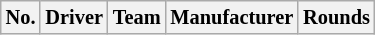<table class="wikitable" style="font-size: 85%">
<tr>
<th>No.</th>
<th>Driver</th>
<th>Team</th>
<th>Manufacturer</th>
<th>Rounds</th>
</tr>
</table>
